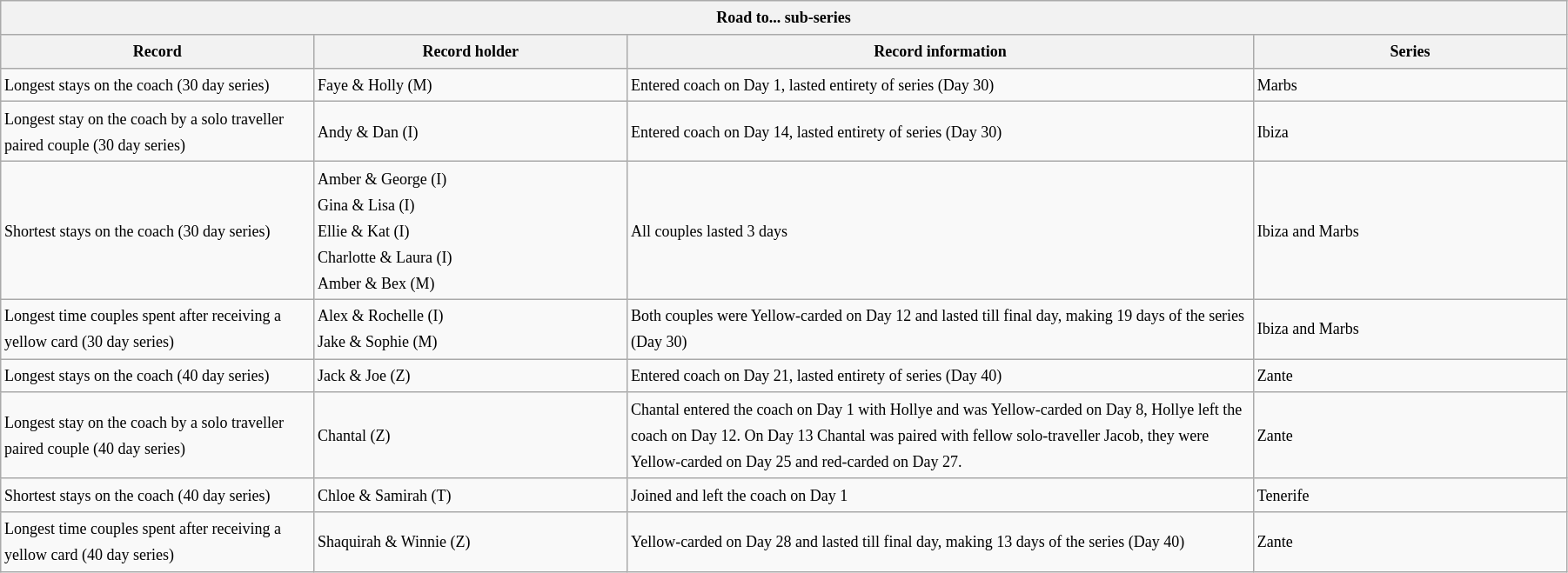<table class="wikitable collapsible collapsed" style="text-align:left; width:95%; font-size:75%; line-height:20px;">
<tr>
<th colspan=4>Road to... sub-series</th>
</tr>
<tr>
<th style="width: 20%;">Record</th>
<th style="width: 20%;">Record holder</th>
<th>Record information</th>
<th style="width: 20%;">Series</th>
</tr>
<tr>
<td>Longest stays on the coach (30 day series)</td>
<td>Faye & Holly (M)</td>
<td>Entered coach on Day 1, lasted entirety of series (Day 30)</td>
<td>Marbs</td>
</tr>
<tr>
<td>Longest stay on the coach by a solo traveller paired couple (30 day series)</td>
<td>Andy & Dan (I)</td>
<td>Entered coach on Day 14, lasted entirety of series (Day 30)</td>
<td>Ibiza</td>
</tr>
<tr>
<td>Shortest stays on the coach (30 day series)</td>
<td>Amber & George (I)<br>Gina & Lisa (I)<br>Ellie & Kat (I)<br>Charlotte & Laura (I)<br>Amber & Bex (M)</td>
<td>All couples lasted 3 days</td>
<td>Ibiza and Marbs</td>
</tr>
<tr>
<td>Longest time couples spent after receiving a yellow card (30 day series)</td>
<td>Alex & Rochelle (I)<br>Jake & Sophie (M)</td>
<td>Both couples were Yellow-carded on Day 12 and lasted till final day, making 19 days of the series (Day 30)</td>
<td>Ibiza and Marbs</td>
</tr>
<tr>
<td>Longest stays on the coach (40 day series)</td>
<td>Jack & Joe (Z)</td>
<td>Entered coach on Day 21, lasted entirety of series (Day 40)</td>
<td>Zante</td>
</tr>
<tr>
<td>Longest stay on the coach by a solo traveller paired couple (40 day series)</td>
<td>Chantal (Z)</td>
<td>Chantal entered the coach on Day 1 with Hollye and was Yellow-carded on Day 8, Hollye left the coach on Day 12. On Day 13 Chantal was paired with fellow solo-traveller Jacob, they were Yellow-carded on Day 25 and red-carded on Day 27.</td>
<td>Zante</td>
</tr>
<tr>
<td>Shortest stays on the coach (40 day series)</td>
<td>Chloe & Samirah (T)</td>
<td>Joined and left the coach on Day 1</td>
<td>Tenerife</td>
</tr>
<tr>
<td>Longest time couples spent after receiving a yellow card (40 day series)</td>
<td>Shaquirah & Winnie (Z)</td>
<td>Yellow-carded on Day 28 and lasted till final day, making 13 days of the series (Day 40)</td>
<td>Zante</td>
</tr>
</table>
